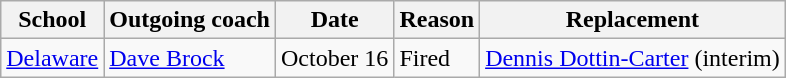<table class="wikitable sortable">
<tr>
<th>School</th>
<th>Outgoing coach</th>
<th>Date</th>
<th>Reason</th>
<th>Replacement</th>
</tr>
<tr>
<td><a href='#'>Delaware</a></td>
<td><a href='#'>Dave Brock</a></td>
<td>October 16</td>
<td>Fired</td>
<td><a href='#'>Dennis Dottin-Carter</a> (interim)</td>
</tr>
</table>
